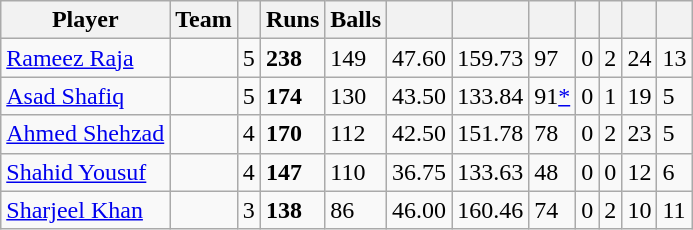<table class="wikitable">
<tr>
<th>Player</th>
<th>Team</th>
<th></th>
<th>Runs</th>
<th>Balls</th>
<th></th>
<th></th>
<th></th>
<th></th>
<th></th>
<th></th>
<th></th>
</tr>
<tr>
<td><a href='#'>Rameez Raja</a></td>
<td></td>
<td>5</td>
<td><strong>238</strong></td>
<td>149</td>
<td>47.60</td>
<td>159.73</td>
<td>97</td>
<td>0</td>
<td>2</td>
<td>24</td>
<td>13</td>
</tr>
<tr>
<td><a href='#'>Asad Shafiq</a></td>
<td></td>
<td>5</td>
<td><strong>174</strong></td>
<td>130</td>
<td>43.50</td>
<td>133.84</td>
<td>91<a href='#'>*</a></td>
<td>0</td>
<td>1</td>
<td>19</td>
<td>5</td>
</tr>
<tr>
<td><a href='#'>Ahmed Shehzad</a></td>
<td></td>
<td>4</td>
<td><strong>170</strong></td>
<td>112</td>
<td>42.50</td>
<td>151.78</td>
<td>78</td>
<td>0</td>
<td>2</td>
<td>23</td>
<td>5</td>
</tr>
<tr>
<td><a href='#'>Shahid Yousuf</a></td>
<td></td>
<td>4</td>
<td><strong>147</strong></td>
<td>110</td>
<td>36.75</td>
<td>133.63</td>
<td>48</td>
<td>0</td>
<td>0</td>
<td>12</td>
<td>6</td>
</tr>
<tr>
<td><a href='#'>Sharjeel Khan</a></td>
<td></td>
<td>3</td>
<td><strong>138</strong></td>
<td>86</td>
<td>46.00</td>
<td>160.46</td>
<td>74</td>
<td>0</td>
<td>2</td>
<td>10</td>
<td>11</td>
</tr>
</table>
